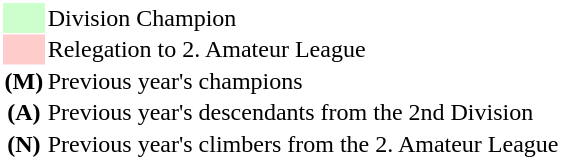<table style="border: 1px solid #ffffff; background-color: #ffffff" cellspacing="1" cellpadding="1">
<tr>
<td bgcolor="#ccffcc" width="20"></td>
<td>Division Champion</td>
</tr>
<tr>
<td bgcolor="#ffcccc"></td>
<td>Relegation to 2. Amateur League</td>
</tr>
<tr>
<th>(M)</th>
<td>Previous year's champions</td>
</tr>
<tr>
<th>(A)</th>
<td>Previous year's descendants from the 2nd Division</td>
</tr>
<tr>
<th>(N)</th>
<td>Previous year's climbers from the 2. Amateur League</td>
</tr>
</table>
